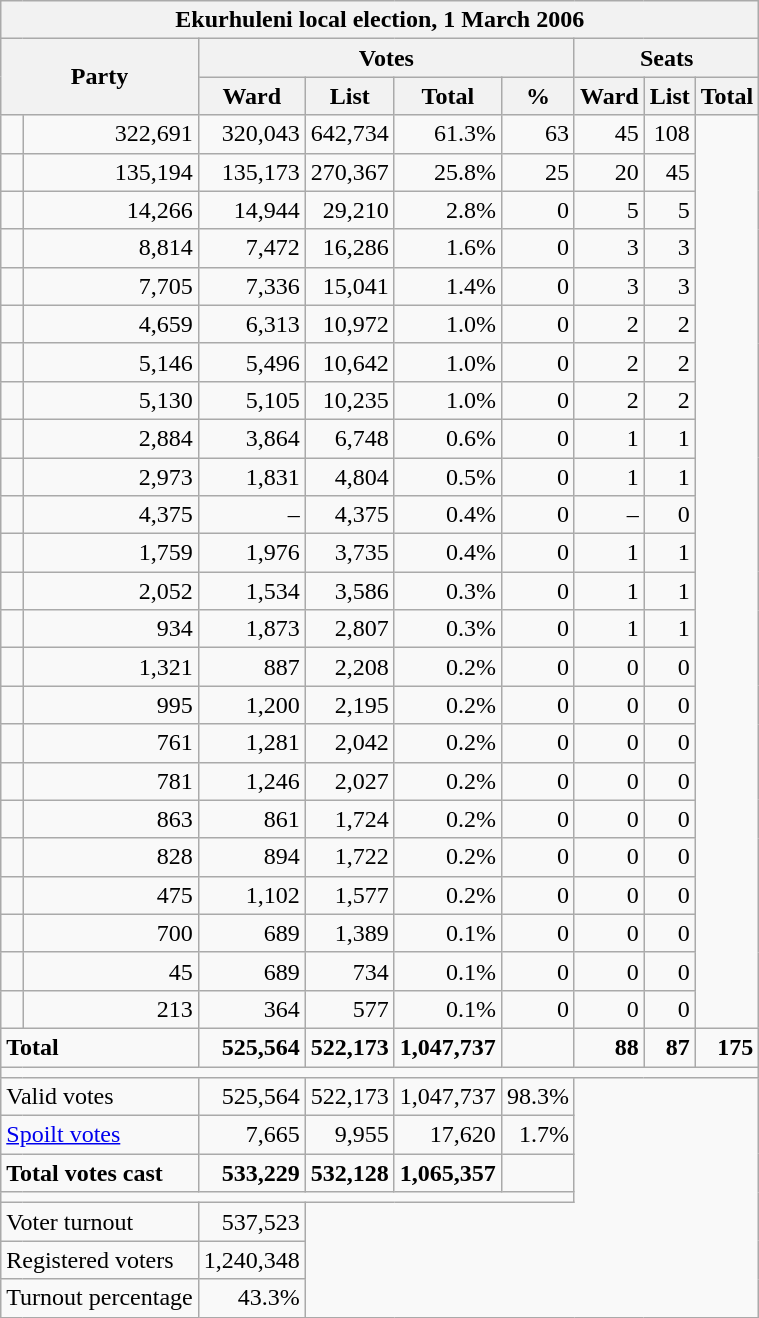<table class=wikitable style="text-align:right">
<tr>
<th colspan="9" align="center">Ekurhuleni local election, 1 March 2006</th>
</tr>
<tr>
<th rowspan="2" colspan="2">Party</th>
<th colspan="4" align="center">Votes</th>
<th colspan="3" align="center">Seats</th>
</tr>
<tr>
<th>Ward</th>
<th>List</th>
<th>Total</th>
<th>%</th>
<th>Ward</th>
<th>List</th>
<th>Total</th>
</tr>
<tr>
<td></td>
<td>322,691</td>
<td>320,043</td>
<td>642,734</td>
<td>61.3%</td>
<td>63</td>
<td>45</td>
<td>108</td>
</tr>
<tr>
<td></td>
<td>135,194</td>
<td>135,173</td>
<td>270,367</td>
<td>25.8%</td>
<td>25</td>
<td>20</td>
<td>45</td>
</tr>
<tr>
<td></td>
<td>14,266</td>
<td>14,944</td>
<td>29,210</td>
<td>2.8%</td>
<td>0</td>
<td>5</td>
<td>5</td>
</tr>
<tr>
<td></td>
<td>8,814</td>
<td>7,472</td>
<td>16,286</td>
<td>1.6%</td>
<td>0</td>
<td>3</td>
<td>3</td>
</tr>
<tr>
<td></td>
<td>7,705</td>
<td>7,336</td>
<td>15,041</td>
<td>1.4%</td>
<td>0</td>
<td>3</td>
<td>3</td>
</tr>
<tr>
<td></td>
<td>4,659</td>
<td>6,313</td>
<td>10,972</td>
<td>1.0%</td>
<td>0</td>
<td>2</td>
<td>2</td>
</tr>
<tr>
<td></td>
<td>5,146</td>
<td>5,496</td>
<td>10,642</td>
<td>1.0%</td>
<td>0</td>
<td>2</td>
<td>2</td>
</tr>
<tr>
<td></td>
<td>5,130</td>
<td>5,105</td>
<td>10,235</td>
<td>1.0%</td>
<td>0</td>
<td>2</td>
<td>2</td>
</tr>
<tr>
<td></td>
<td>2,884</td>
<td>3,864</td>
<td>6,748</td>
<td>0.6%</td>
<td>0</td>
<td>1</td>
<td>1</td>
</tr>
<tr>
<td></td>
<td>2,973</td>
<td>1,831</td>
<td>4,804</td>
<td>0.5%</td>
<td>0</td>
<td>1</td>
<td>1</td>
</tr>
<tr>
<td></td>
<td>4,375</td>
<td>–</td>
<td>4,375</td>
<td>0.4%</td>
<td>0</td>
<td>–</td>
<td>0</td>
</tr>
<tr>
<td></td>
<td>1,759</td>
<td>1,976</td>
<td>3,735</td>
<td>0.4%</td>
<td>0</td>
<td>1</td>
<td>1</td>
</tr>
<tr>
<td></td>
<td>2,052</td>
<td>1,534</td>
<td>3,586</td>
<td>0.3%</td>
<td>0</td>
<td>1</td>
<td>1</td>
</tr>
<tr>
<td></td>
<td>934</td>
<td>1,873</td>
<td>2,807</td>
<td>0.3%</td>
<td>0</td>
<td>1</td>
<td>1</td>
</tr>
<tr>
<td></td>
<td>1,321</td>
<td>887</td>
<td>2,208</td>
<td>0.2%</td>
<td>0</td>
<td>0</td>
<td>0</td>
</tr>
<tr>
<td></td>
<td>995</td>
<td>1,200</td>
<td>2,195</td>
<td>0.2%</td>
<td>0</td>
<td>0</td>
<td>0</td>
</tr>
<tr>
<td></td>
<td>761</td>
<td>1,281</td>
<td>2,042</td>
<td>0.2%</td>
<td>0</td>
<td>0</td>
<td>0</td>
</tr>
<tr>
<td></td>
<td>781</td>
<td>1,246</td>
<td>2,027</td>
<td>0.2%</td>
<td>0</td>
<td>0</td>
<td>0</td>
</tr>
<tr>
<td></td>
<td>863</td>
<td>861</td>
<td>1,724</td>
<td>0.2%</td>
<td>0</td>
<td>0</td>
<td>0</td>
</tr>
<tr>
<td></td>
<td>828</td>
<td>894</td>
<td>1,722</td>
<td>0.2%</td>
<td>0</td>
<td>0</td>
<td>0</td>
</tr>
<tr>
<td></td>
<td>475</td>
<td>1,102</td>
<td>1,577</td>
<td>0.2%</td>
<td>0</td>
<td>0</td>
<td>0</td>
</tr>
<tr>
<td></td>
<td>700</td>
<td>689</td>
<td>1,389</td>
<td>0.1%</td>
<td>0</td>
<td>0</td>
<td>0</td>
</tr>
<tr>
<td></td>
<td>45</td>
<td>689</td>
<td>734</td>
<td>0.1%</td>
<td>0</td>
<td>0</td>
<td>0</td>
</tr>
<tr>
<td></td>
<td>213</td>
<td>364</td>
<td>577</td>
<td>0.1%</td>
<td>0</td>
<td>0</td>
<td>0</td>
</tr>
<tr>
<td colspan="2" style="text-align:left"><strong>Total</strong></td>
<td><strong>525,564</strong></td>
<td><strong>522,173</strong></td>
<td><strong>1,047,737</strong></td>
<td></td>
<td><strong>88</strong></td>
<td><strong>87</strong></td>
<td><strong>175</strong></td>
</tr>
<tr>
<td colspan="9"></td>
</tr>
<tr>
<td colspan="2" style="text-align:left">Valid votes</td>
<td>525,564</td>
<td>522,173</td>
<td>1,047,737</td>
<td>98.3%</td>
</tr>
<tr>
<td colspan="2" style="text-align:left"><a href='#'>Spoilt votes</a></td>
<td>7,665</td>
<td>9,955</td>
<td>17,620</td>
<td>1.7%</td>
</tr>
<tr>
<td colspan="2" style="text-align:left"><strong>Total votes cast</strong></td>
<td><strong>533,229</strong></td>
<td><strong>532,128</strong></td>
<td><strong>1,065,357</strong></td>
<td></td>
</tr>
<tr>
<td colspan="6"></td>
</tr>
<tr>
<td colspan="2" style="text-align:left">Voter turnout</td>
<td>537,523</td>
</tr>
<tr>
<td colspan="2" style="text-align:left">Registered voters</td>
<td>1,240,348</td>
</tr>
<tr>
<td colspan="2" style="text-align:left">Turnout percentage</td>
<td>43.3%</td>
</tr>
</table>
